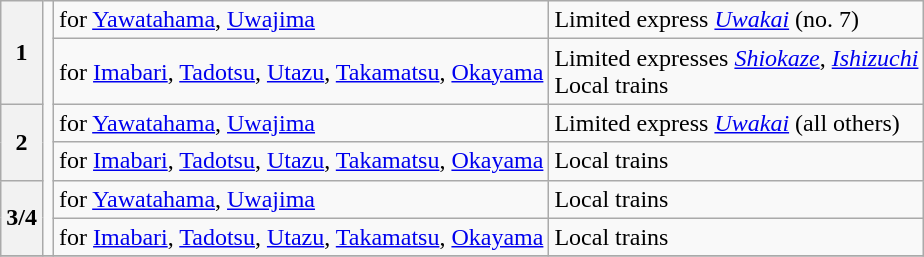<table class="wikitable">
<tr>
<th rowspan="2">1</th>
<td rowspan="6"></td>
<td>for <a href='#'>Yawatahama</a>, <a href='#'>Uwajima</a></td>
<td>Limited express <em><a href='#'>Uwakai</a></em> (no. 7)</td>
</tr>
<tr>
<td>for <a href='#'>Imabari</a>, <a href='#'>Tadotsu</a>, <a href='#'>Utazu</a>, <a href='#'>Takamatsu</a>, <a href='#'>Okayama</a></td>
<td>Limited expresses <a href='#'><em>Shiokaze</em></a>, <em><a href='#'>Ishizuchi</a></em><br>Local trains</td>
</tr>
<tr>
<th rowspan="2">2</th>
<td>for <a href='#'>Yawatahama</a>, <a href='#'>Uwajima</a></td>
<td>Limited express <em><a href='#'>Uwakai</a></em> (all others)</td>
</tr>
<tr>
<td>for <a href='#'>Imabari</a>, <a href='#'>Tadotsu</a>, <a href='#'>Utazu</a>, <a href='#'>Takamatsu</a>, <a href='#'>Okayama</a></td>
<td>Local trains</td>
</tr>
<tr>
<th rowspan="2">3/4</th>
<td>for <a href='#'>Yawatahama</a>, <a href='#'>Uwajima</a></td>
<td>Local trains</td>
</tr>
<tr>
<td>for <a href='#'>Imabari</a>, <a href='#'>Tadotsu</a>, <a href='#'>Utazu</a>, <a href='#'>Takamatsu</a>, <a href='#'>Okayama</a></td>
<td>Local trains</td>
</tr>
<tr>
</tr>
</table>
